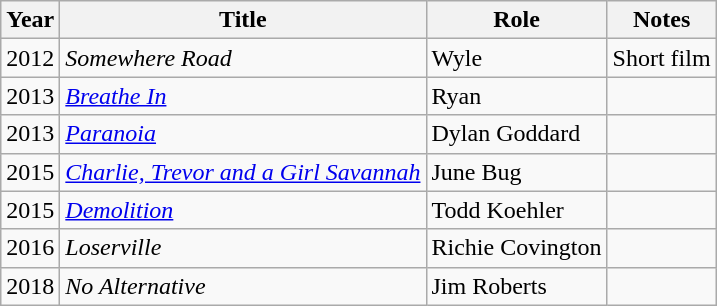<table class="wikitable sortable">
<tr>
<th>Year</th>
<th>Title</th>
<th>Role</th>
<th class="unsortable">Notes</th>
</tr>
<tr>
<td>2012</td>
<td><em>Somewhere Road</em></td>
<td>Wyle</td>
<td>Short film</td>
</tr>
<tr>
<td>2013</td>
<td><em><a href='#'>Breathe In</a></em></td>
<td>Ryan</td>
<td></td>
</tr>
<tr>
<td>2013</td>
<td><em><a href='#'>Paranoia</a></em></td>
<td>Dylan Goddard</td>
<td></td>
</tr>
<tr>
<td>2015</td>
<td><em><a href='#'>Charlie, Trevor and a Girl Savannah</a></em></td>
<td>June Bug</td>
<td></td>
</tr>
<tr>
<td>2015</td>
<td><em><a href='#'>Demolition</a></em></td>
<td>Todd Koehler</td>
<td></td>
</tr>
<tr>
<td>2016</td>
<td><em>Loserville</em></td>
<td>Richie Covington</td>
<td></td>
</tr>
<tr>
<td>2018</td>
<td><em>No Alternative</em></td>
<td>Jim Roberts</td>
<td></td>
</tr>
</table>
